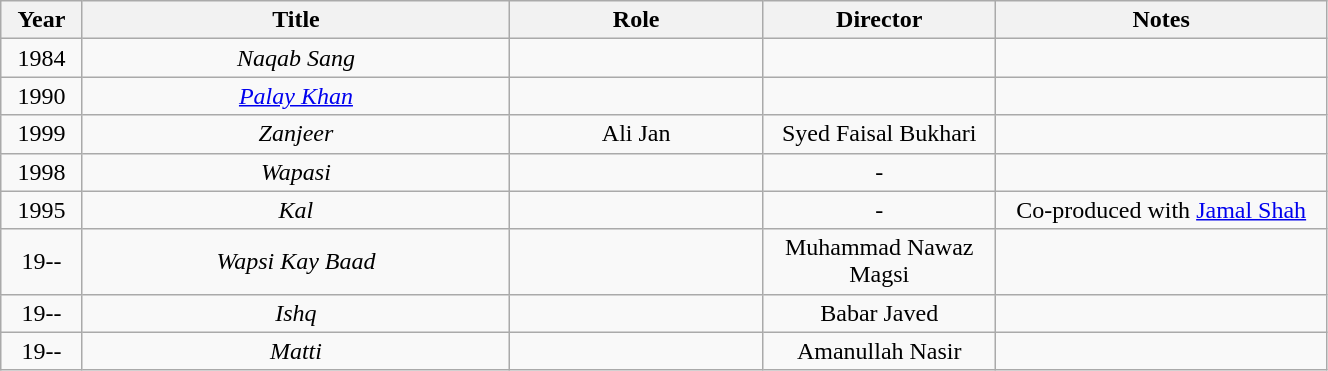<table class="wikitable" style="width:70%; text-align: center">
<tr>
<th width="3.6%">Year</th>
<th width="22%">Title</th>
<th width="13%">Role</th>
<th width="12%">Director</th>
<th width="17%">Notes</th>
</tr>
<tr>
<td>1984</td>
<td><em>Naqab Sang</em></td>
<td></td>
<td></td>
<td></td>
</tr>
<tr>
<td>1990</td>
<td><em><a href='#'>Palay Khan</a></em></td>
<td></td>
<td></td>
<td></td>
</tr>
<tr>
<td>1999</td>
<td><em>Zanjeer</em></td>
<td>Ali Jan</td>
<td>Syed Faisal Bukhari</td>
<td></td>
</tr>
<tr>
<td>1998</td>
<td><em>Wapasi</em></td>
<td></td>
<td>-</td>
<td></td>
</tr>
<tr>
<td>1995</td>
<td><em>Kal</em></td>
<td></td>
<td>-</td>
<td>Co-produced with <a href='#'>Jamal Shah</a></td>
</tr>
<tr>
<td>19--</td>
<td><em>Wapsi Kay Baad</em></td>
<td></td>
<td>Muhammad Nawaz Magsi</td>
<td></td>
</tr>
<tr>
<td>19--</td>
<td><em>Ishq</em></td>
<td></td>
<td>Babar Javed</td>
<td></td>
</tr>
<tr>
<td>19--</td>
<td><em>Matti</em></td>
<td></td>
<td>Amanullah Nasir</td>
<td></td>
</tr>
</table>
